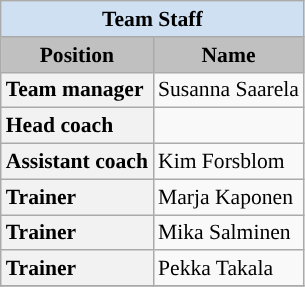<table class="wikitable" style="text-align:left; font-size:90%;">
<tr>
<th style=background:#CEE0F2 colspan=2><span>Team Staff</span></th>
</tr>
<tr>
<th style="background:silver;">Position</th>
<th style="background:silver;">Name</th>
</tr>
<tr>
<th style="text-align:left;">Team manager</th>
<td>Susanna Saarela</td>
</tr>
<tr>
<th style="text-align:left;">Head coach</th>
<td>⁣⁣</td>
</tr>
<tr>
<th style="text-align:left;">Assistant coach</th>
<td>Kim Forsblom</td>
</tr>
<tr>
<th style="text-align:left;">Trainer</th>
<td>Marja Kaponen</td>
</tr>
<tr>
<th style="text-align:left;">Trainer</th>
<td>Mika Salminen</td>
</tr>
<tr>
<th style="text-align:left;">Trainer</th>
<td>Pekka Takala</td>
</tr>
<tr>
</tr>
</table>
